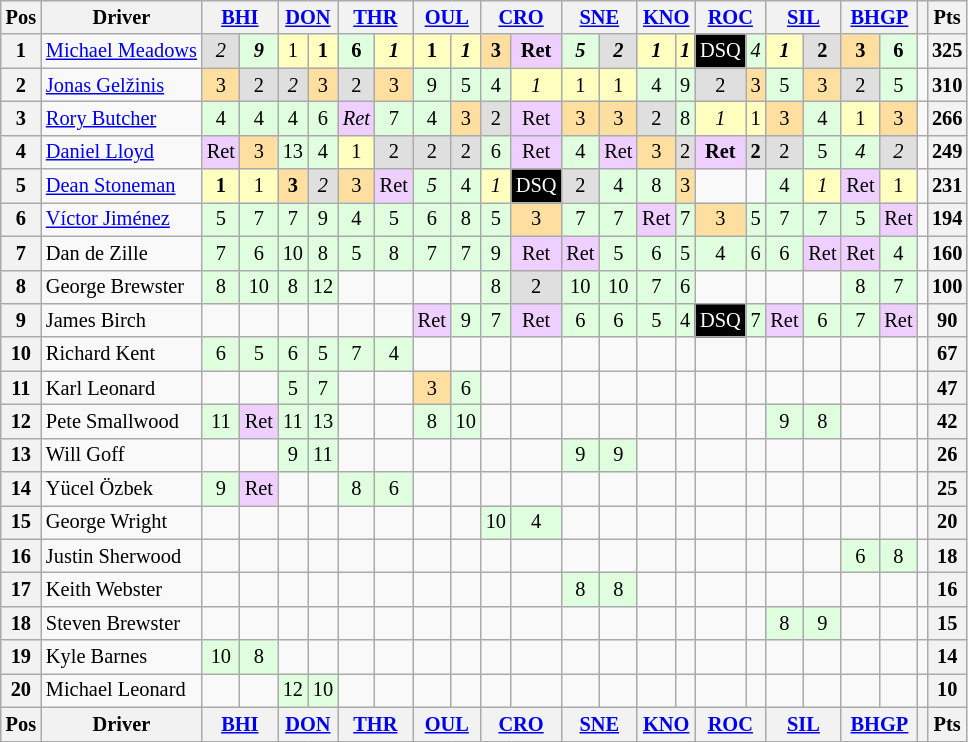<table class="wikitable" style="font-size: 85%; text-align: center;">
<tr valign="top">
<th valign="middle">Pos</th>
<th valign="middle">Driver</th>
<th colspan="2"><a href='#'>BHI</a></th>
<th colspan="2"><a href='#'>DON</a></th>
<th colspan="2"><a href='#'>THR</a></th>
<th colspan="2"><a href='#'>OUL</a></th>
<th colspan="2"><a href='#'>CRO</a></th>
<th colspan="2"><a href='#'>SNE</a></th>
<th colspan="2"><a href='#'>KNO</a></th>
<th colspan="2"><a href='#'>ROC</a></th>
<th colspan="2"><a href='#'>SIL</a></th>
<th colspan="2"><a href='#'>BHGP</a></th>
<th valign="middle"></th>
<th valign="middle">Pts</th>
</tr>
<tr>
<th>1</th>
<td align=left> <a href='#'>Michael Meadows</a></td>
<td style="background:#DFDFDF;"><em>2</em></td>
<td style="background:#DFFFDF;"><strong><em>9</em></strong></td>
<td style="background:#FFFFBF;">1</td>
<td style="background:#FFFFBF;"><strong>1</strong></td>
<td style="background:#DFFFDF;"><strong>6</strong></td>
<td style="background:#FFFFBF;"><strong><em>1</em></strong></td>
<td style="background:#FFFFBF;"><strong>1</strong></td>
<td style="background:#FFFFBF;"><strong><em>1</em></strong></td>
<td style="background:#FFDF9F;"><strong>3</strong></td>
<td style="background:#EFCFFF;"><strong>Ret</strong></td>
<td style="background:#DFFFDF;"><strong><em>5</em></strong></td>
<td style="background:#DFDFDF;"><strong><em>2</em></strong></td>
<td style="background:#FFFFBF;"><strong><em>1</em></strong></td>
<td style="background:#FFFFBF;"><strong><em>1</em></strong></td>
<td style="background:#000000; color:white;">DSQ</td>
<td style="background:#DFFFDF;"><em>4</em></td>
<td style="background:#FFFFBF;"><strong><em>1</em></strong></td>
<td style="background:#DFDFDF;"><strong>2</strong></td>
<td style="background:#FFDF9F;"><strong>3</strong></td>
<td style="background:#DFFFDF;"><strong>6</strong></td>
<td></td>
<th>325</th>
</tr>
<tr>
<th>2</th>
<td align=left> <a href='#'>Jonas Gelžinis</a></td>
<td style="background:#FFDF9F;">3</td>
<td style="background:#DFDFDF;">2</td>
<td style="background:#DFDFDF;"><em>2</em></td>
<td style="background:#FFDF9F;">3</td>
<td style="background:#DFDFDF;">2</td>
<td style="background:#FFDF9F;">3</td>
<td style="background:#DFFFDF;">9</td>
<td style="background:#DFFFDF;">5</td>
<td style="background:#DFFFDF;">4</td>
<td style="background:#FFFFBF;"><em>1</em></td>
<td style="background:#FFFFBF;">1</td>
<td style="background:#FFFFBF;">1</td>
<td style="background:#DFFFDF;">4</td>
<td style="background:#DFFFDF;">9</td>
<td style="background:#DFDFDF;">2</td>
<td style="background:#FFDF9F;">3</td>
<td style="background:#DFFFDF;">5</td>
<td style="background:#FFDF9F;">3</td>
<td style="background:#DFDFDF;">2</td>
<td style="background:#DFFFDF;">5</td>
<td></td>
<th>310</th>
</tr>
<tr>
<th>3</th>
<td align=left> <a href='#'>Rory Butcher</a></td>
<td style="background:#DFFFDF;">4</td>
<td style="background:#DFFFDF;">4</td>
<td style="background:#DFFFDF;">4</td>
<td style="background:#DFFFDF;">6</td>
<td style="background:#EFCFFF;"><em>Ret</em></td>
<td style="background:#DFFFDF;">7</td>
<td style="background:#DFFFDF;">4</td>
<td style="background:#FFDF9F;">3</td>
<td style="background:#DFDFDF;">2</td>
<td style="background:#EFCFFF;">Ret</td>
<td style="background:#FFDF9F;">3</td>
<td style="background:#FFDF9F;">3</td>
<td style="background:#DFDFDF;">2</td>
<td style="background:#DFFFDF;">8</td>
<td style="background:#FFFFBF;"><em>1</em></td>
<td style="background:#FFFFBF;">1</td>
<td style="background:#FFDF9F;">3</td>
<td style="background:#DFFFDF;">4</td>
<td style="background:#FFFFBF;">1</td>
<td style="background:#FFDF9F;">3</td>
<td></td>
<th>266</th>
</tr>
<tr>
<th>4</th>
<td align=left> <a href='#'>Daniel Lloyd</a></td>
<td style="background:#EFCFFF;">Ret</td>
<td style="background:#FFDF9F;">3</td>
<td style="background:#DFFFDF;">13</td>
<td style="background:#DFFFDF;">4</td>
<td style="background:#FFFFBF;">1</td>
<td style="background:#DFDFDF;">2</td>
<td style="background:#DFDFDF;">2</td>
<td style="background:#DFDFDF;">2</td>
<td style="background:#DFFFDF;">6</td>
<td style="background:#EFCFFF;">Ret</td>
<td style="background:#DFFFDF;">4</td>
<td style="background:#EFCFFF;">Ret</td>
<td style="background:#FFDF9F;">3</td>
<td style="background:#DFDFDF;">2</td>
<td style="background:#EFCFFF;"><strong>Ret</strong></td>
<td style="background:#DFDFDF;"><strong>2</strong></td>
<td style="background:#DFDFDF;">2</td>
<td style="background:#DFFFDF;">5</td>
<td style="background:#DFFFDF;"><em>4</em></td>
<td style="background:#DFDFDF;"><em>2</em></td>
<td></td>
<th>249</th>
</tr>
<tr>
<th>5</th>
<td align=left> <a href='#'>Dean Stoneman</a></td>
<td style="background:#FFFFBF;"><strong>1</strong></td>
<td style="background:#FFFFBF;">1</td>
<td style="background:#FFDF9F;"><strong>3</strong></td>
<td style="background:#DFDFDF;"><em>2</em></td>
<td style="background:#FFDF9F;">3</td>
<td style="background:#EFCFFF;">Ret</td>
<td style="background:#DFFFDF;"><em>5</em></td>
<td style="background:#DFFFDF;">4</td>
<td style="background:#FFFFBF;"><em>1</em></td>
<td style="background:#000000; color:white;">DSQ</td>
<td style="background:#DFDFDF;">2</td>
<td style="background:#DFFFDF;">4</td>
<td style="background:#DFFFDF;">8</td>
<td style="background:#FFDF9F;">3</td>
<td></td>
<td></td>
<td style="background:#DFFFDF;">4</td>
<td style="background:#FFFFBF;"><em>1</em></td>
<td style="background:#EFCFFF;">Ret</td>
<td style="background:#FFFFBF;">1</td>
<td></td>
<th>231</th>
</tr>
<tr>
<th>6</th>
<td align=left> <a href='#'>Víctor Jiménez</a></td>
<td style="background:#DFFFDF;">5</td>
<td style="background:#DFFFDF;">7</td>
<td style="background:#DFFFDF;">7</td>
<td style="background:#DFFFDF;">9</td>
<td style="background:#DFFFDF;">4</td>
<td style="background:#DFFFDF;">5</td>
<td style="background:#DFFFDF;">6</td>
<td style="background:#DFFFDF;">8</td>
<td style="background:#DFFFDF;">5</td>
<td style="background:#FFDF9F;">3</td>
<td style="background:#DFFFDF;">7</td>
<td style="background:#DFFFDF;">7</td>
<td style="background:#EFCFFF;">Ret</td>
<td style="background:#DFFFDF;">7</td>
<td style="background:#FFDF9F;">3</td>
<td style="background:#DFFFDF;">5</td>
<td style="background:#DFFFDF;">7</td>
<td style="background:#DFFFDF;">7</td>
<td style="background:#DFFFDF;">5</td>
<td style="background:#EFCFFF;">Ret</td>
<td></td>
<th>194</th>
</tr>
<tr>
<th>7</th>
<td align=left> Dan de Zille</td>
<td style="background:#DFFFDF;">7</td>
<td style="background:#DFFFDF;">6</td>
<td style="background:#DFFFDF;">10</td>
<td style="background:#DFFFDF;">8</td>
<td style="background:#DFFFDF;">5</td>
<td style="background:#DFFFDF;">8</td>
<td style="background:#DFFFDF;">7</td>
<td style="background:#DFFFDF;">7</td>
<td style="background:#DFFFDF;">9</td>
<td style="background:#EFCFFF;">Ret</td>
<td style="background:#EFCFFF;">Ret</td>
<td style="background:#DFFFDF;">5</td>
<td style="background:#DFFFDF;">6</td>
<td style="background:#DFFFDF;">5</td>
<td style="background:#DFFFDF;">4</td>
<td style="background:#DFFFDF;">6</td>
<td style="background:#DFFFDF;">6</td>
<td style="background:#EFCFFF;">Ret</td>
<td style="background:#EFCFFF;">Ret</td>
<td style="background:#DFFFDF;">4</td>
<td></td>
<th>160</th>
</tr>
<tr>
<th>8</th>
<td align=left> George Brewster</td>
<td style="background:#DFFFDF;">8</td>
<td style="background:#DFFFDF;">10</td>
<td style="background:#DFFFDF;">8</td>
<td style="background:#DFFFDF;">12</td>
<td></td>
<td></td>
<td></td>
<td></td>
<td style="background:#DFFFDF;">8</td>
<td style="background:#DFDFDF;">2</td>
<td style="background:#DFFFDF;">10</td>
<td style="background:#DFFFDF;">10</td>
<td style="background:#DFFFDF;">7</td>
<td style="background:#DFFFDF;">6</td>
<td></td>
<td></td>
<td></td>
<td></td>
<td style="background:#DFFFDF;">8</td>
<td style="background:#DFFFDF;">7</td>
<td></td>
<th>100</th>
</tr>
<tr>
<th>9</th>
<td align=left> James Birch</td>
<td></td>
<td></td>
<td></td>
<td></td>
<td></td>
<td></td>
<td style="background:#EFCFFF;">Ret</td>
<td style="background:#DFFFDF;">9</td>
<td style="background:#DFFFDF;">7</td>
<td style="background:#EFCFFF;">Ret</td>
<td style="background:#DFFFDF;">6</td>
<td style="background:#DFFFDF;">6</td>
<td style="background:#DFFFDF;">5</td>
<td style="background:#DFFFDF;">4</td>
<td style="background:#000000; color:white;">DSQ</td>
<td style="background:#DFFFDF;">7</td>
<td style="background:#EFCFFF;">Ret</td>
<td style="background:#DFFFDF;">6</td>
<td style="background:#DFFFDF;">7</td>
<td style="background:#EFCFFF;">Ret</td>
<td></td>
<th>90</th>
</tr>
<tr>
<th>10</th>
<td align=left> Richard Kent</td>
<td style="background:#DFFFDF;">6</td>
<td style="background:#DFFFDF;">5</td>
<td style="background:#DFFFDF;">6</td>
<td style="background:#DFFFDF;">5</td>
<td style="background:#DFFFDF;">7</td>
<td style="background:#DFFFDF;">4</td>
<td></td>
<td></td>
<td></td>
<td></td>
<td></td>
<td></td>
<td></td>
<td></td>
<td></td>
<td></td>
<td></td>
<td></td>
<td></td>
<td></td>
<td></td>
<th>67</th>
</tr>
<tr>
<th>11</th>
<td align=left> Karl Leonard</td>
<td></td>
<td></td>
<td style="background:#DFFFDF;">5</td>
<td style="background:#DFFFDF;">7</td>
<td></td>
<td></td>
<td style="background:#FFDF9F;">3</td>
<td style="background:#DFFFDF;">6</td>
<td></td>
<td></td>
<td></td>
<td></td>
<td></td>
<td></td>
<td></td>
<td></td>
<td></td>
<td></td>
<td></td>
<td></td>
<td></td>
<th>47</th>
</tr>
<tr>
<th>12</th>
<td align=left> Pete Smallwood</td>
<td style="background:#DFFFDF;">11</td>
<td style="background:#EFCFFF;">Ret</td>
<td style="background:#DFFFDF;">11</td>
<td style="background:#DFFFDF;">13</td>
<td></td>
<td></td>
<td style="background:#DFFFDF;">8</td>
<td style="background:#DFFFDF;">10</td>
<td></td>
<td></td>
<td></td>
<td></td>
<td></td>
<td></td>
<td></td>
<td></td>
<td style="background:#DFFFDF;">9</td>
<td style="background:#DFFFDF;">8</td>
<td></td>
<td></td>
<td></td>
<th>42</th>
</tr>
<tr>
<th>13</th>
<td align=left> Will Goff</td>
<td></td>
<td></td>
<td style="background:#DFFFDF;">9</td>
<td style="background:#DFFFDF;">11</td>
<td></td>
<td></td>
<td></td>
<td></td>
<td></td>
<td></td>
<td style="background:#DFFFDF;">9</td>
<td style="background:#DFFFDF;">9</td>
<td></td>
<td></td>
<td></td>
<td></td>
<td></td>
<td></td>
<td></td>
<td></td>
<td></td>
<th>26</th>
</tr>
<tr>
<th>14</th>
<td align=left> Yücel Özbek</td>
<td style="background:#DFFFDF;">9</td>
<td style="background:#EFCFFF;">Ret</td>
<td></td>
<td></td>
<td style="background:#DFFFDF;">8</td>
<td style="background:#DFFFDF;">6</td>
<td></td>
<td></td>
<td></td>
<td></td>
<td></td>
<td></td>
<td></td>
<td></td>
<td></td>
<td></td>
<td></td>
<td></td>
<td></td>
<td></td>
<td></td>
<th>25</th>
</tr>
<tr>
<th>15</th>
<td align=left> George Wright</td>
<td></td>
<td></td>
<td></td>
<td></td>
<td></td>
<td></td>
<td></td>
<td></td>
<td style="background:#DFFFDF;">10</td>
<td style="background:#DFFFDF;">4</td>
<td></td>
<td></td>
<td></td>
<td></td>
<td></td>
<td></td>
<td></td>
<td></td>
<td></td>
<td></td>
<td></td>
<th>20</th>
</tr>
<tr>
<th>16</th>
<td align=left> Justin Sherwood</td>
<td></td>
<td></td>
<td></td>
<td></td>
<td></td>
<td></td>
<td></td>
<td></td>
<td></td>
<td></td>
<td></td>
<td></td>
<td></td>
<td></td>
<td></td>
<td></td>
<td></td>
<td></td>
<td style="background:#DFFFDF;">6</td>
<td style="background:#DFFFDF;">8</td>
<td></td>
<th>18</th>
</tr>
<tr>
<th>17</th>
<td align=left> Keith Webster</td>
<td></td>
<td></td>
<td></td>
<td></td>
<td></td>
<td></td>
<td></td>
<td></td>
<td></td>
<td></td>
<td style="background:#DFFFDF;">8</td>
<td style="background:#DFFFDF;">8</td>
<td></td>
<td></td>
<td></td>
<td></td>
<td></td>
<td></td>
<td></td>
<td></td>
<td></td>
<th>16</th>
</tr>
<tr>
<th>18</th>
<td align=left> Steven Brewster</td>
<td></td>
<td></td>
<td></td>
<td></td>
<td></td>
<td></td>
<td></td>
<td></td>
<td></td>
<td></td>
<td></td>
<td></td>
<td></td>
<td></td>
<td></td>
<td></td>
<td style="background:#DFFFDF;">8</td>
<td style="background:#DFFFDF;">9</td>
<td></td>
<td></td>
<td></td>
<th>15</th>
</tr>
<tr>
<th>19</th>
<td align=left> Kyle Barnes</td>
<td style="background:#DFFFDF;">10</td>
<td style="background:#DFFFDF;">8</td>
<td></td>
<td></td>
<td></td>
<td></td>
<td></td>
<td></td>
<td></td>
<td></td>
<td></td>
<td></td>
<td></td>
<td></td>
<td></td>
<td></td>
<td></td>
<td></td>
<td></td>
<td></td>
<td></td>
<th>14</th>
</tr>
<tr>
<th>20</th>
<td align=left> Michael Leonard</td>
<td></td>
<td></td>
<td style="background:#DFFFDF;">12</td>
<td style="background:#DFFFDF;">10</td>
<td></td>
<td></td>
<td></td>
<td></td>
<td></td>
<td></td>
<td></td>
<td></td>
<td></td>
<td></td>
<td></td>
<td></td>
<td></td>
<td></td>
<td></td>
<td></td>
<td></td>
<th>10</th>
</tr>
<tr>
<th valign="middle">Pos</th>
<th valign="middle">Driver</th>
<th colspan="2"><a href='#'>BHI</a></th>
<th colspan="2"><a href='#'>DON</a></th>
<th colspan="2"><a href='#'>THR</a></th>
<th colspan="2"><a href='#'>OUL</a></th>
<th colspan="2"><a href='#'>CRO</a></th>
<th colspan="2"><a href='#'>SNE</a></th>
<th colspan="2"><a href='#'>KNO</a></th>
<th colspan="2"><a href='#'>ROC</a></th>
<th colspan="2"><a href='#'>SIL</a></th>
<th colspan="2"><a href='#'>BHGP</a></th>
<th valign="middle"></th>
<th valign="middle">Pts</th>
</tr>
</table>
